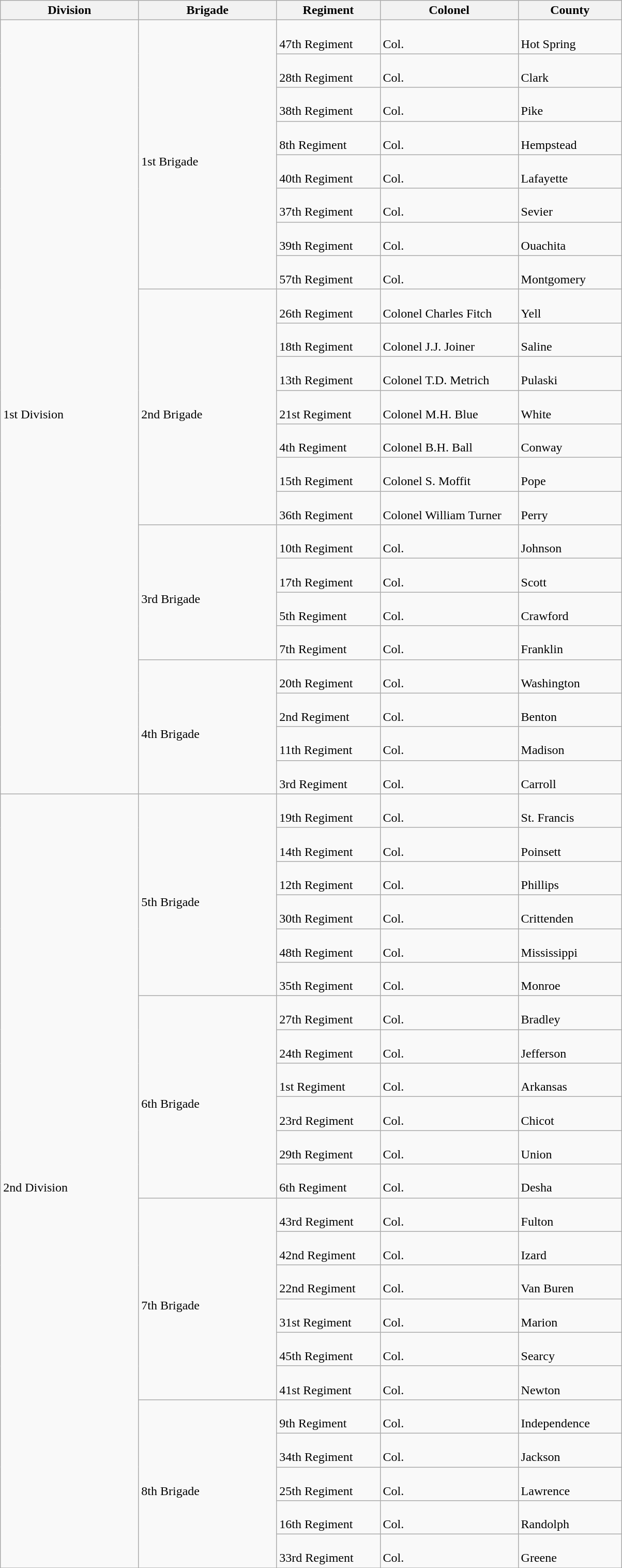<table class="wikitable">
<tr>
<th width=20%>Division</th>
<th width=20%>Brigade</th>
<th width=15%>Regiment</th>
<th width=20%>Colonel</th>
<th width=15%>County</th>
</tr>
<tr>
<td rowspan=23><br>1st Division</td>
<td rowspan=8><br>1st Brigade</td>
<td><br>47th Regiment</td>
<td><br>Col.</td>
<td><br>Hot Spring</td>
</tr>
<tr>
<td><br>28th Regiment</td>
<td><br>Col.</td>
<td><br>Clark</td>
</tr>
<tr>
<td><br>38th Regiment</td>
<td><br>Col.</td>
<td><br>Pike</td>
</tr>
<tr>
<td><br>8th Regiment</td>
<td><br>Col.</td>
<td><br>Hempstead</td>
</tr>
<tr>
<td><br>40th Regiment</td>
<td><br>Col.</td>
<td><br>Lafayette</td>
</tr>
<tr>
<td><br>37th Regiment</td>
<td><br>Col.</td>
<td><br>Sevier</td>
</tr>
<tr>
<td><br>39th Regiment</td>
<td><br>Col.</td>
<td><br>Ouachita</td>
</tr>
<tr>
<td><br>57th Regiment</td>
<td><br>Col.</td>
<td><br>Montgomery</td>
</tr>
<tr>
<td rowspan=7><br>2nd Brigade</td>
<td><br>26th Regiment</td>
<td><br>Colonel Charles Fitch</td>
<td><br>Yell</td>
</tr>
<tr>
<td><br>18th Regiment</td>
<td><br>Colonel J.J. Joiner</td>
<td><br>Saline</td>
</tr>
<tr>
<td><br>13th Regiment</td>
<td><br>Colonel T.D. Metrich</td>
<td><br>Pulaski</td>
</tr>
<tr>
<td><br>21st Regiment</td>
<td><br>Colonel M.H. Blue</td>
<td><br>White</td>
</tr>
<tr>
<td><br>4th Regiment</td>
<td><br>Colonel B.H. Ball</td>
<td><br>Conway</td>
</tr>
<tr>
<td><br>15th Regiment</td>
<td><br>Colonel S. Moffit</td>
<td><br>Pope</td>
</tr>
<tr>
<td><br>36th Regiment</td>
<td><br>Colonel William Turner</td>
<td><br>Perry</td>
</tr>
<tr>
<td rowspan=4><br>3rd Brigade</td>
<td><br>10th Regiment</td>
<td><br>Col.</td>
<td><br>Johnson</td>
</tr>
<tr>
<td><br>17th Regiment</td>
<td><br>Col.</td>
<td><br>Scott</td>
</tr>
<tr>
<td><br>5th Regiment</td>
<td><br>Col.</td>
<td><br>Crawford</td>
</tr>
<tr>
<td><br>7th Regiment</td>
<td><br>Col.</td>
<td><br>Franklin</td>
</tr>
<tr>
<td rowspan=4><br>4th Brigade</td>
<td><br>20th Regiment</td>
<td><br>Col.</td>
<td><br>Washington</td>
</tr>
<tr>
<td><br>2nd Regiment</td>
<td><br>Col.</td>
<td><br>Benton</td>
</tr>
<tr>
<td><br>11th Regiment</td>
<td><br>Col.</td>
<td><br>Madison</td>
</tr>
<tr>
<td><br>3rd Regiment</td>
<td><br>Col.</td>
<td><br>Carroll</td>
</tr>
<tr>
<td rowspan=23><br>2nd Division</td>
<td rowspan=6><br>5th Brigade</td>
<td><br>19th Regiment</td>
<td><br>Col.</td>
<td><br>St. Francis</td>
</tr>
<tr>
<td><br>14th Regiment</td>
<td><br>Col.</td>
<td><br>Poinsett</td>
</tr>
<tr>
<td><br>12th Regiment</td>
<td><br>Col.</td>
<td><br>Phillips</td>
</tr>
<tr>
<td><br>30th Regiment</td>
<td><br>Col.</td>
<td><br>Crittenden</td>
</tr>
<tr>
<td><br>48th Regiment</td>
<td><br>Col.</td>
<td><br>Mississippi</td>
</tr>
<tr>
<td><br>35th Regiment</td>
<td><br>Col.</td>
<td><br>Monroe</td>
</tr>
<tr>
<td rowspan=6><br>6th Brigade</td>
<td><br>27th Regiment</td>
<td><br>Col.</td>
<td><br>Bradley</td>
</tr>
<tr>
<td><br>24th Regiment</td>
<td><br>Col.</td>
<td><br>Jefferson</td>
</tr>
<tr>
<td><br>1st Regiment</td>
<td><br>Col.</td>
<td><br>Arkansas</td>
</tr>
<tr>
<td><br>23rd Regiment</td>
<td><br>Col.</td>
<td><br>Chicot</td>
</tr>
<tr>
<td><br>29th Regiment</td>
<td><br>Col.</td>
<td><br>Union</td>
</tr>
<tr>
<td><br>6th Regiment</td>
<td><br>Col.</td>
<td><br>Desha</td>
</tr>
<tr>
<td rowspan=6><br>7th Brigade</td>
<td><br>43rd Regiment</td>
<td><br>Col.</td>
<td><br>Fulton</td>
</tr>
<tr>
<td><br>42nd Regiment</td>
<td><br>Col.</td>
<td><br>Izard</td>
</tr>
<tr>
<td><br>22nd Regiment</td>
<td><br>Col.</td>
<td><br>Van Buren</td>
</tr>
<tr>
<td><br>31st Regiment</td>
<td><br>Col.</td>
<td><br>Marion</td>
</tr>
<tr>
<td><br>45th Regiment</td>
<td><br>Col.</td>
<td><br>Searcy</td>
</tr>
<tr>
<td><br>41st Regiment</td>
<td><br>Col.</td>
<td><br>Newton</td>
</tr>
<tr>
<td rowspan=5><br>8th Brigade</td>
<td><br>9th Regiment</td>
<td><br>Col.</td>
<td><br>Independence</td>
</tr>
<tr>
<td><br>34th Regiment</td>
<td><br>Col.</td>
<td><br>Jackson</td>
</tr>
<tr>
<td><br>25th Regiment</td>
<td><br>Col.</td>
<td><br>Lawrence</td>
</tr>
<tr>
<td><br>16th Regiment</td>
<td><br>Col.</td>
<td><br>Randolph</td>
</tr>
<tr>
<td><br>33rd Regiment</td>
<td><br>Col.</td>
<td><br>Greene</td>
</tr>
<tr>
</tr>
</table>
